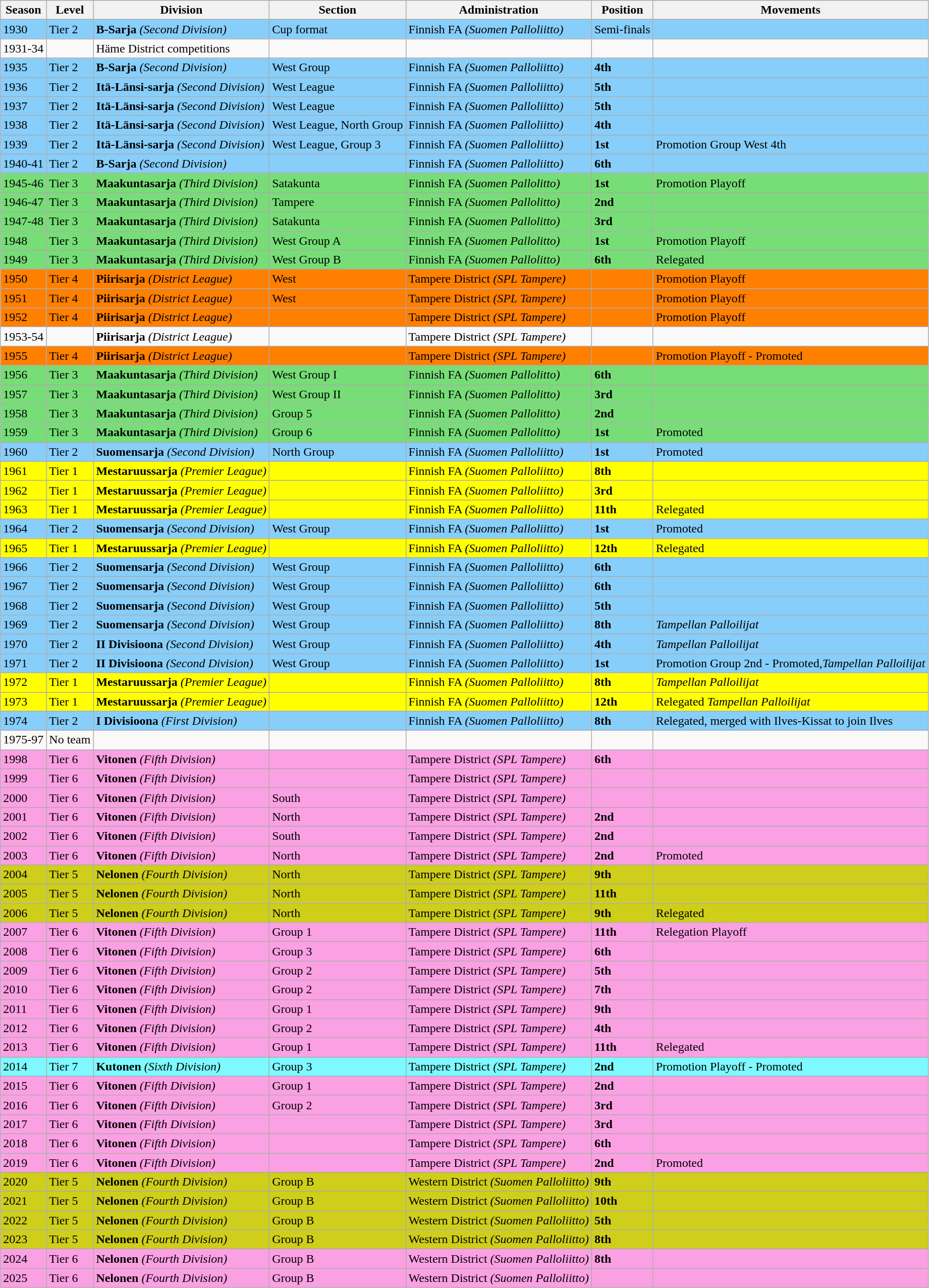<table class="wikitable">
<tr style="background:#f0f6fa;">
<th><strong>Season</strong></th>
<th><strong>Level</strong></th>
<th><strong>Division</strong></th>
<th><strong>Section</strong></th>
<th><strong>Administration</strong></th>
<th><strong>Position</strong></th>
<th><strong>Movements</strong></th>
</tr>
<tr>
<td style="background:#87CEFA;">1930</td>
<td style="background:#87CEFA;">Tier 2</td>
<td style="background:#87CEFA;"><strong> B-Sarja</strong> <em>(Second Division)</em></td>
<td style="background:#87CEFA;">Cup format</td>
<td style="background:#87CEFA;">Finnish FA <em>(Suomen Palloliitto)</em></td>
<td style="background:#87CEFA;">Semi-finals</td>
<td style="background:#87CEFA;"></td>
</tr>
<tr>
<td style="background:;">1931-34</td>
<td style="background:;"></td>
<td style="background:;">Häme District competitions</td>
<td style="background:;"></td>
<td style="background:;"></td>
<td style="background:;"></td>
<td style="background:;"></td>
</tr>
<tr>
<td style="background:#87CEFA;">1935</td>
<td style="background:#87CEFA;">Tier 2</td>
<td style="background:#87CEFA;"><strong> B-Sarja</strong> <em>(Second Division)</em></td>
<td style="background:#87CEFA;">West Group</td>
<td style="background:#87CEFA;">Finnish FA <em>(Suomen Palloliitto)</em></td>
<td style="background:#87CEFA;"><strong>4th</strong></td>
<td style="background:#87CEFA;"></td>
</tr>
<tr>
<td style="background:#87CEFA;">1936</td>
<td style="background:#87CEFA;">Tier 2</td>
<td style="background:#87CEFA;"><strong>Itä-Länsi-sarja</strong> <em>(Second Division)</em></td>
<td style="background:#87CEFA;">West League</td>
<td style="background:#87CEFA;">Finnish FA <em>(Suomen Palloliitto)</em></td>
<td style="background:#87CEFA;"><strong>5th</strong></td>
<td style="background:#87CEFA;"></td>
</tr>
<tr>
<td style="background:#87CEFA;">1937</td>
<td style="background:#87CEFA;">Tier 2</td>
<td style="background:#87CEFA;"><strong>Itä-Länsi-sarja</strong> <em>(Second Division)</em></td>
<td style="background:#87CEFA;">West League</td>
<td style="background:#87CEFA;">Finnish FA <em>(Suomen Palloliitto)</em></td>
<td style="background:#87CEFA;"><strong>5th</strong></td>
<td style="background:#87CEFA;"></td>
</tr>
<tr>
<td style="background:#87CEFA;">1938</td>
<td style="background:#87CEFA;">Tier 2</td>
<td style="background:#87CEFA;"><strong>Itä-Länsi-sarja</strong> <em>(Second Division)</em></td>
<td style="background:#87CEFA;">West League, North Group</td>
<td style="background:#87CEFA;">Finnish FA <em>(Suomen Palloliitto)</em></td>
<td style="background:#87CEFA;"><strong>4th</strong></td>
<td style="background:#87CEFA;"></td>
</tr>
<tr>
<td style="background:#87CEFA;">1939</td>
<td style="background:#87CEFA;">Tier 2</td>
<td style="background:#87CEFA;"><strong>Itä-Länsi-sarja</strong> <em>(Second Division)</em></td>
<td style="background:#87CEFA;">West League, Group 3</td>
<td style="background:#87CEFA;">Finnish FA <em>(Suomen Palloliitto)</em></td>
<td style="background:#87CEFA;"><strong>1st</strong></td>
<td style="background:#87CEFA;">Promotion Group West 4th</td>
</tr>
<tr>
<td style="background:#87CEFA;">1940-41</td>
<td style="background:#87CEFA;">Tier 2</td>
<td style="background:#87CEFA;"><strong> B-Sarja</strong> <em>(Second Division)</em></td>
<td style="background:#87CEFA;"></td>
<td style="background:#87CEFA;">Finnish FA <em>(Suomen Palloliitto)</em></td>
<td style="background:#87CEFA;"><strong>6th</strong></td>
<td style="background:#87CEFA;"></td>
</tr>
<tr>
<td style="background:#77DD77;">1945-46</td>
<td style="background:#77DD77;">Tier 3</td>
<td style="background:#77DD77;"><strong>Maakuntasarja</strong> <em>(Third Division)</em></td>
<td style="background:#77DD77;">Satakunta</td>
<td style="background:#77DD77;">Finnish FA <em>(Suomen Pallolitto)</em></td>
<td style="background:#77DD77;"><strong>1st</strong></td>
<td style="background:#77DD77;">Promotion Playoff</td>
</tr>
<tr>
<td style="background:#77DD77;">1946-47</td>
<td style="background:#77DD77;">Tier 3</td>
<td style="background:#77DD77;"><strong>Maakuntasarja</strong> <em>(Third Division)</em></td>
<td style="background:#77DD77;">Tampere</td>
<td style="background:#77DD77;">Finnish FA <em>(Suomen Pallolitto)</em></td>
<td style="background:#77DD77;"><strong>2nd</strong></td>
<td style="background:#77DD77;"></td>
</tr>
<tr>
<td style="background:#77DD77;">1947-48</td>
<td style="background:#77DD77;">Tier 3</td>
<td style="background:#77DD77;"><strong>Maakuntasarja</strong> <em>(Third Division)</em></td>
<td style="background:#77DD77;">Satakunta</td>
<td style="background:#77DD77;">Finnish FA <em>(Suomen Pallolitto)</em></td>
<td style="background:#77DD77;"><strong>3rd</strong></td>
<td style="background:#77DD77;"></td>
</tr>
<tr>
<td style="background:#77DD77;">1948</td>
<td style="background:#77DD77;">Tier 3</td>
<td style="background:#77DD77;"><strong>Maakuntasarja</strong> <em>(Third Division)</em></td>
<td style="background:#77DD77;">West Group A</td>
<td style="background:#77DD77;">Finnish FA <em>(Suomen Pallolitto)</em></td>
<td style="background:#77DD77;"><strong>1st</strong></td>
<td style="background:#77DD77;">Promotion Playoff</td>
</tr>
<tr>
<td style="background:#77DD77;">1949</td>
<td style="background:#77DD77;">Tier 3</td>
<td style="background:#77DD77;"><strong>Maakuntasarja</strong> <em>(Third Division)</em></td>
<td style="background:#77DD77;">West Group B</td>
<td style="background:#77DD77;">Finnish FA <em>(Suomen Pallolitto)</em></td>
<td style="background:#77DD77;"><strong>6th</strong></td>
<td style="background:#77DD77;">Relegated</td>
</tr>
<tr>
<td style="background:#FF7F00;">1950</td>
<td style="background:#FF7F00;">Tier 4</td>
<td style="background:#FF7F00;"><strong>Piirisarja</strong> <em>(District League)</em></td>
<td style="background:#FF7F00;">West</td>
<td style="background:#FF7F00;">Tampere District <em>(SPL Tampere)</em></td>
<td style="background:#FF7F00;"></td>
<td style="background:#FF7F00;">Promotion Playoff</td>
</tr>
<tr>
<td style="background:#FF7F00;">1951</td>
<td style="background:#FF7F00;">Tier 4</td>
<td style="background:#FF7F00;"><strong>Piirisarja</strong> <em>(District League)</em></td>
<td style="background:#FF7F00;">West</td>
<td style="background:#FF7F00;">Tampere District <em>(SPL Tampere)</em></td>
<td style="background:#FF7F00;"></td>
<td style="background:#FF7F00;">Promotion Playoff</td>
</tr>
<tr>
<td style="background:#FF7F00;">1952</td>
<td style="background:#FF7F00;">Tier 4</td>
<td style="background:#FF7F00;"><strong>Piirisarja</strong> <em>(District League)</em></td>
<td style="background:#FF7F00;"></td>
<td style="background:#FF7F00;">Tampere District <em>(SPL Tampere)</em></td>
<td style="background:#FF7F00;"></td>
<td style="background:#FF7F00;">Promotion Playoff</td>
</tr>
<tr>
<td style="background:;">1953-54</td>
<td style="background:;"></td>
<td style="background:;"><strong>Piirisarja</strong> <em>(District League)</em></td>
<td style="background:;"></td>
<td style="background:;">Tampere District <em>(SPL Tampere)</em></td>
<td style="background:;"></td>
<td style="background:;"></td>
</tr>
<tr>
<td style="background:#FF7F00;">1955</td>
<td style="background:#FF7F00;">Tier 4</td>
<td style="background:#FF7F00;"><strong>Piirisarja</strong> <em>(District League)</em></td>
<td style="background:#FF7F00;"></td>
<td style="background:#FF7F00;">Tampere District <em>(SPL Tampere)</em></td>
<td style="background:#FF7F00;"></td>
<td style="background:#FF7F00;">Promotion Playoff - Promoted</td>
</tr>
<tr>
<td style="background:#77DD77;">1956</td>
<td style="background:#77DD77;">Tier 3</td>
<td style="background:#77DD77;"><strong>Maakuntasarja</strong> <em>(Third Division)</em></td>
<td style="background:#77DD77;">West Group I</td>
<td style="background:#77DD77;">Finnish FA <em>(Suomen Pallolitto)</em></td>
<td style="background:#77DD77;"><strong>6th</strong></td>
<td style="background:#77DD77;"></td>
</tr>
<tr>
<td style="background:#77DD77;">1957</td>
<td style="background:#77DD77;">Tier 3</td>
<td style="background:#77DD77;"><strong>Maakuntasarja</strong> <em>(Third Division)</em></td>
<td style="background:#77DD77;">West Group II</td>
<td style="background:#77DD77;">Finnish FA <em>(Suomen Pallolitto)</em></td>
<td style="background:#77DD77;"><strong>3rd</strong></td>
<td style="background:#77DD77;"></td>
</tr>
<tr>
<td style="background:#77DD77;">1958</td>
<td style="background:#77DD77;">Tier 3</td>
<td style="background:#77DD77;"><strong>Maakuntasarja</strong> <em>(Third Division)</em></td>
<td style="background:#77DD77;">Group 5</td>
<td style="background:#77DD77;">Finnish FA <em>(Suomen Pallolitto)</em></td>
<td style="background:#77DD77;"><strong>2nd</strong></td>
<td style="background:#77DD77;"></td>
</tr>
<tr>
<td style="background:#77DD77;">1959</td>
<td style="background:#77DD77;">Tier 3</td>
<td style="background:#77DD77;"><strong>Maakuntasarja</strong> <em>(Third Division)</em></td>
<td style="background:#77DD77;">Group 6</td>
<td style="background:#77DD77;">Finnish FA <em>(Suomen Pallolitto)</em></td>
<td style="background:#77DD77;"><strong>1st</strong></td>
<td style="background:#77DD77;">Promoted</td>
</tr>
<tr>
<td style="background:#87CEFA;">1960</td>
<td style="background:#87CEFA;">Tier 2</td>
<td style="background:#87CEFA;"><strong>Suomensarja</strong> <em>(Second Division)</em></td>
<td style="background:#87CEFA;">North Group</td>
<td style="background:#87CEFA;">Finnish FA <em>(Suomen Palloliitto)</em></td>
<td style="background:#87CEFA;"><strong>1st</strong></td>
<td style="background:#87CEFA;">Promoted</td>
</tr>
<tr>
<td style="background:#FFFF00;">1961</td>
<td style="background:#FFFF00;">Tier 1</td>
<td style="background:#FFFF00;"><strong>Mestaruussarja</strong> <em>(Premier League)</em></td>
<td style="background:#FFFF00;"></td>
<td style="background:#FFFF00;">Finnish FA <em>(Suomen Palloliitto)</em></td>
<td style="background:#FFFF00;"><strong>8th</strong></td>
<td style="background:#FFFF00;"></td>
</tr>
<tr>
<td style="background:#FFFF00;">1962</td>
<td style="background:#FFFF00;">Tier 1</td>
<td style="background:#FFFF00;"><strong>Mestaruussarja</strong> <em>(Premier League)</em></td>
<td style="background:#FFFF00;"></td>
<td style="background:#FFFF00;">Finnish FA <em>(Suomen Palloliitto)</em></td>
<td style="background:#FFFF00;"><strong>3rd</strong></td>
<td style="background:#FFFF00;"></td>
</tr>
<tr>
<td style="background:#FFFF00;">1963</td>
<td style="background:#FFFF00;">Tier 1</td>
<td style="background:#FFFF00;"><strong>Mestaruussarja</strong> <em>(Premier League)</em></td>
<td style="background:#FFFF00;"></td>
<td style="background:#FFFF00;">Finnish FA <em>(Suomen Palloliitto)</em></td>
<td style="background:#FFFF00;"><strong>11th</strong></td>
<td style="background:#FFFF00;">Relegated</td>
</tr>
<tr>
<td style="background:#87CEFA;">1964</td>
<td style="background:#87CEFA;">Tier 2</td>
<td style="background:#87CEFA;"><strong>Suomensarja</strong> <em>(Second Division)</em></td>
<td style="background:#87CEFA;">West Group</td>
<td style="background:#87CEFA;">Finnish FA <em>(Suomen Palloliitto)</em></td>
<td style="background:#87CEFA;"><strong>1st</strong></td>
<td style="background:#87CEFA;">Promoted</td>
</tr>
<tr>
<td style="background:#FFFF00;">1965</td>
<td style="background:#FFFF00;">Tier 1</td>
<td style="background:#FFFF00;"><strong>Mestaruussarja</strong> <em>(Premier League)</em></td>
<td style="background:#FFFF00;"></td>
<td style="background:#FFFF00;">Finnish FA <em>(Suomen Palloliitto)</em></td>
<td style="background:#FFFF00;"><strong>12th</strong></td>
<td style="background:#FFFF00;">Relegated</td>
</tr>
<tr>
<td style="background:#87CEFA;">1966</td>
<td style="background:#87CEFA;">Tier 2</td>
<td style="background:#87CEFA;"><strong>Suomensarja</strong> <em>(Second Division)</em></td>
<td style="background:#87CEFA;">West Group</td>
<td style="background:#87CEFA;">Finnish FA <em>(Suomen Palloliitto)</em></td>
<td style="background:#87CEFA;"><strong>6th</strong></td>
<td style="background:#87CEFA;"></td>
</tr>
<tr>
<td style="background:#87CEFA;">1967</td>
<td style="background:#87CEFA;">Tier 2</td>
<td style="background:#87CEFA;"><strong>Suomensarja</strong> <em>(Second Division)</em></td>
<td style="background:#87CEFA;">West Group</td>
<td style="background:#87CEFA;">Finnish FA <em>(Suomen Palloliitto)</em></td>
<td style="background:#87CEFA;"><strong>6th</strong></td>
<td style="background:#87CEFA;"></td>
</tr>
<tr>
<td style="background:#87CEFA;">1968</td>
<td style="background:#87CEFA;">Tier 2</td>
<td style="background:#87CEFA;"><strong>Suomensarja</strong> <em>(Second Division)</em></td>
<td style="background:#87CEFA;">West Group</td>
<td style="background:#87CEFA;">Finnish FA <em>(Suomen Palloliitto)</em></td>
<td style="background:#87CEFA;"><strong>5th</strong></td>
<td style="background:#87CEFA;"></td>
</tr>
<tr>
<td style="background:#87CEFA;">1969</td>
<td style="background:#87CEFA;">Tier 2</td>
<td style="background:#87CEFA;"><strong>Suomensarja</strong> <em>(Second Division)</em></td>
<td style="background:#87CEFA;">West Group</td>
<td style="background:#87CEFA;">Finnish FA <em>(Suomen Palloliitto)</em></td>
<td style="background:#87CEFA;"><strong>8th</strong></td>
<td style="background:#87CEFA;"><em>Tampellan Palloilijat</em></td>
</tr>
<tr>
<td style="background:#87CEFA;">1970</td>
<td style="background:#87CEFA;">Tier 2</td>
<td style="background:#87CEFA;"><strong>II Divisioona</strong> <em>(Second Division)</em></td>
<td style="background:#87CEFA;">West Group</td>
<td style="background:#87CEFA;">Finnish FA <em>(Suomen Palloliitto)</em></td>
<td style="background:#87CEFA;"><strong>4th</strong></td>
<td style="background:#87CEFA;"><em>Tampellan Palloilijat</em></td>
</tr>
<tr>
<td style="background:#87CEFA;">1971</td>
<td style="background:#87CEFA;">Tier 2</td>
<td style="background:#87CEFA;"><strong>II Divisioona</strong> <em>(Second Division)</em></td>
<td style="background:#87CEFA;">West Group</td>
<td style="background:#87CEFA;">Finnish FA <em>(Suomen Palloliitto)</em></td>
<td style="background:#87CEFA;"><strong>1st</strong></td>
<td style="background:#87CEFA;">Promotion Group 2nd - Promoted,<em>Tampellan Palloilijat</em></td>
</tr>
<tr>
<td style="background:#FFFF00;">1972</td>
<td style="background:#FFFF00;">Tier 1</td>
<td style="background:#FFFF00;"><strong>Mestaruussarja</strong> <em>(Premier League)</em></td>
<td style="background:#FFFF00;"></td>
<td style="background:#FFFF00;">Finnish FA <em>(Suomen Palloliitto)</em></td>
<td style="background:#FFFF00;"><strong>8th</strong></td>
<td style="background:#FFFF00;"><em>Tampellan Palloilijat</em></td>
</tr>
<tr>
<td style="background:#FFFF00;">1973</td>
<td style="background:#FFFF00;">Tier 1</td>
<td style="background:#FFFF00;"><strong>Mestaruussarja</strong> <em>(Premier League)</em></td>
<td style="background:#FFFF00;"></td>
<td style="background:#FFFF00;">Finnish FA <em>(Suomen Palloliitto)</em></td>
<td style="background:#FFFF00;"><strong>12th</strong></td>
<td style="background:#FFFF00;">Relegated <em>Tampellan Palloilijat</em></td>
</tr>
<tr>
<td style="background:#87CEFA;">1974</td>
<td style="background:#87CEFA;">Tier 2</td>
<td style="background:#87CEFA;"><strong>I Divisioona</strong> <em>(First Division)</em></td>
<td style="background:#87CEFA;"></td>
<td style="background:#87CEFA;">Finnish FA <em>(Suomen Palloliitto)</em></td>
<td style="background:#87CEFA;"><strong>8th</strong></td>
<td style="background:#87CEFA;">Relegated, merged with Ilves-Kissat to join Ilves</td>
</tr>
<tr>
<td style="background:;">1975-97</td>
<td style="background:;">No team</td>
<td style="background:;"></td>
<td style="background:;"></td>
<td style="background:;"></td>
<td style="background:;"></td>
<td style="background:;"></td>
</tr>
<tr>
<td style="background:#FBA0E3;">1998</td>
<td style="background:#FBA0E3;">Tier 6</td>
<td style="background:#FBA0E3;"><strong>Vitonen</strong> <em>(Fifth Division)</em></td>
<td style="background:#FBA0E3;"></td>
<td style="background:#FBA0E3;">Tampere District <em>(SPL Tampere)</em></td>
<td style="background:#FBA0E3;"><strong>6th</strong></td>
<td style="background:#FBA0E3;"></td>
</tr>
<tr>
<td style="background:#FBA0E3;">1999</td>
<td style="background:#FBA0E3;">Tier 6</td>
<td style="background:#FBA0E3;"><strong>Vitonen</strong> <em>(Fifth Division)</em></td>
<td style="background:#FBA0E3;"></td>
<td style="background:#FBA0E3;">Tampere District <em>(SPL Tampere)</em></td>
<td style="background:#FBA0E3;"></td>
<td style="background:#FBA0E3;"></td>
</tr>
<tr>
<td style="background:#FBA0E3;">2000</td>
<td style="background:#FBA0E3;">Tier 6</td>
<td style="background:#FBA0E3;"><strong>Vitonen</strong> <em>(Fifth Division)</em></td>
<td style="background:#FBA0E3;">South</td>
<td style="background:#FBA0E3;">Tampere District <em>(SPL Tampere)</em></td>
<td style="background:#FBA0E3;"></td>
<td style="background:#FBA0E3;"></td>
</tr>
<tr>
<td style="background:#FBA0E3;">2001</td>
<td style="background:#FBA0E3;">Tier 6</td>
<td style="background:#FBA0E3;"><strong>Vitonen</strong> <em>(Fifth Division)</em></td>
<td style="background:#FBA0E3;">North</td>
<td style="background:#FBA0E3;">Tampere District <em>(SPL Tampere)</em></td>
<td style="background:#FBA0E3;"><strong>2nd</strong></td>
<td style="background:#FBA0E3;"></td>
</tr>
<tr>
<td style="background:#FBA0E3;">2002</td>
<td style="background:#FBA0E3;">Tier 6</td>
<td style="background:#FBA0E3;"><strong>Vitonen</strong> <em>(Fifth Division)</em></td>
<td style="background:#FBA0E3;">South</td>
<td style="background:#FBA0E3;">Tampere District <em>(SPL Tampere)</em></td>
<td style="background:#FBA0E3;"><strong>2nd</strong></td>
<td style="background:#FBA0E3;"></td>
</tr>
<tr>
<td style="background:#FBA0E3;">2003</td>
<td style="background:#FBA0E3;">Tier 6</td>
<td style="background:#FBA0E3;"><strong>Vitonen</strong> <em>(Fifth Division)</em></td>
<td style="background:#FBA0E3;">North</td>
<td style="background:#FBA0E3;">Tampere District <em>(SPL Tampere)</em></td>
<td style="background:#FBA0E3;"><strong>2nd</strong></td>
<td style="background:#FBA0E3;">Promoted</td>
</tr>
<tr>
<td style="background:#CECE1B;">2004</td>
<td style="background:#CECE1B;">Tier 5</td>
<td style="background:#CECE1B;"><strong>Nelonen</strong> <em>(Fourth Division)</em></td>
<td style="background:#CECE1B;">North</td>
<td style="background:#CECE1B;">Tampere District <em>(SPL Tampere)</em></td>
<td style="background:#CECE1B;"><strong>9th</strong></td>
<td style="background:#CECE1B;"></td>
</tr>
<tr>
<td style="background:#CECE1B;">2005</td>
<td style="background:#CECE1B;">Tier 5</td>
<td style="background:#CECE1B;"><strong>Nelonen</strong> <em>(Fourth Division)</em></td>
<td style="background:#CECE1B;">North</td>
<td style="background:#CECE1B;">Tampere District <em>(SPL Tampere)</em></td>
<td style="background:#CECE1B;"><strong>11th</strong></td>
<td style="background:#CECE1B;"></td>
</tr>
<tr>
<td style="background:#CECE1B;">2006</td>
<td style="background:#CECE1B;">Tier 5</td>
<td style="background:#CECE1B;"><strong>Nelonen</strong> <em>(Fourth Division)</em></td>
<td style="background:#CECE1B;">North</td>
<td style="background:#CECE1B;">Tampere District <em>(SPL Tampere)</em></td>
<td style="background:#CECE1B;"><strong>9th</strong></td>
<td style="background:#CECE1B;">Relegated</td>
</tr>
<tr>
<td style="background:#FBA0E3;">2007</td>
<td style="background:#FBA0E3;">Tier 6</td>
<td style="background:#FBA0E3;"><strong>Vitonen</strong> <em>(Fifth Division)</em></td>
<td style="background:#FBA0E3;">Group 1</td>
<td style="background:#FBA0E3;">Tampere District <em>(SPL Tampere)</em></td>
<td style="background:#FBA0E3;"><strong>11th</strong></td>
<td style="background:#FBA0E3;">Relegation Playoff</td>
</tr>
<tr>
<td style="background:#FBA0E3;">2008</td>
<td style="background:#FBA0E3;">Tier 6</td>
<td style="background:#FBA0E3;"><strong>Vitonen</strong> <em>(Fifth Division)</em></td>
<td style="background:#FBA0E3;">Group 3</td>
<td style="background:#FBA0E3;">Tampere District <em>(SPL Tampere)</em></td>
<td style="background:#FBA0E3;"><strong>6th</strong></td>
<td style="background:#FBA0E3;"></td>
</tr>
<tr>
<td style="background:#FBA0E3;">2009</td>
<td style="background:#FBA0E3;">Tier 6</td>
<td style="background:#FBA0E3;"><strong>Vitonen</strong> <em>(Fifth Division)</em></td>
<td style="background:#FBA0E3;">Group 2</td>
<td style="background:#FBA0E3;">Tampere District <em>(SPL Tampere)</em></td>
<td style="background:#FBA0E3;"><strong>5th</strong></td>
<td style="background:#FBA0E3;"></td>
</tr>
<tr>
<td style="background:#FBA0E3;">2010</td>
<td style="background:#FBA0E3;">Tier 6</td>
<td style="background:#FBA0E3;"><strong>Vitonen</strong> <em>(Fifth Division)</em></td>
<td style="background:#FBA0E3;">Group 2</td>
<td style="background:#FBA0E3;">Tampere District <em>(SPL Tampere)</em></td>
<td style="background:#FBA0E3;"><strong>7th</strong></td>
<td style="background:#FBA0E3;"></td>
</tr>
<tr>
<td style="background:#FBA0E3;">2011</td>
<td style="background:#FBA0E3;">Tier 6</td>
<td style="background:#FBA0E3;"><strong>Vitonen</strong> <em>(Fifth Division)</em></td>
<td style="background:#FBA0E3;">Group 1</td>
<td style="background:#FBA0E3;">Tampere District <em>(SPL Tampere)</em></td>
<td style="background:#FBA0E3;"><strong>9th</strong></td>
<td style="background:#FBA0E3;"></td>
</tr>
<tr>
<td style="background:#FBA0E3;">2012</td>
<td style="background:#FBA0E3;">Tier 6</td>
<td style="background:#FBA0E3;"><strong>Vitonen</strong> <em>(Fifth Division)</em></td>
<td style="background:#FBA0E3;">Group 2</td>
<td style="background:#FBA0E3;">Tampere District <em>(SPL Tampere)</em></td>
<td style="background:#FBA0E3;"><strong>4th</strong></td>
<td style="background:#FBA0E3;"></td>
</tr>
<tr>
<td style="background:#FBA0E3;">2013</td>
<td style="background:#FBA0E3;">Tier 6</td>
<td style="background:#FBA0E3;"><strong>Vitonen</strong> <em>(Fifth Division)</em></td>
<td style="background:#FBA0E3;">Group 1</td>
<td style="background:#FBA0E3;">Tampere District <em>(SPL Tampere)</em></td>
<td style="background:#FBA0E3;"><strong>11th</strong></td>
<td style="background:#FBA0E3;">Relegated</td>
</tr>
<tr>
<td style="background:#7DF9FF;">2014</td>
<td style="background:#7DF9FF;">Tier 7</td>
<td style="background:#7DF9FF;"><strong>Kutonen</strong> <em>(Sixth Division)</em></td>
<td style="background:#7DF9FF;">Group 3</td>
<td style="background:#7DF9FF;">Tampere District <em>(SPL Tampere)</em></td>
<td style="background:#7DF9FF;"><strong>2nd</strong></td>
<td style="background:#7DF9FF;">Promotion Playoff - Promoted</td>
</tr>
<tr>
<td style="background:#FBA0E3;">2015</td>
<td style="background:#FBA0E3;">Tier 6</td>
<td style="background:#FBA0E3;"><strong>Vitonen</strong> <em>(Fifth Division)</em></td>
<td style="background:#FBA0E3;">Group 1</td>
<td style="background:#FBA0E3;">Tampere District <em>(SPL Tampere)</em></td>
<td style="background:#FBA0E3;"><strong>2nd</strong></td>
<td style="background:#FBA0E3;"></td>
</tr>
<tr>
<td style="background:#FBA0E3;">2016</td>
<td style="background:#FBA0E3;">Tier 6</td>
<td style="background:#FBA0E3;"><strong>Vitonen</strong> <em>(Fifth Division)</em></td>
<td style="background:#FBA0E3;">Group 2</td>
<td style="background:#FBA0E3;">Tampere District <em>(SPL Tampere)</em></td>
<td style="background:#FBA0E3;"><strong>3rd</strong></td>
<td style="background:#FBA0E3;"></td>
</tr>
<tr>
<td style="background:#FBA0E3;">2017</td>
<td style="background:#FBA0E3;">Tier 6</td>
<td style="background:#FBA0E3;"><strong>Vitonen</strong> <em>(Fifth Division)</em></td>
<td style="background:#FBA0E3;"></td>
<td style="background:#FBA0E3;">Tampere District <em>(SPL Tampere)</em></td>
<td style="background:#FBA0E3;"><strong>3rd</strong></td>
<td style="background:#FBA0E3;"></td>
</tr>
<tr>
<td style="background:#FBA0E3;">2018</td>
<td style="background:#FBA0E3;">Tier 6</td>
<td style="background:#FBA0E3;"><strong>Vitonen</strong> <em>(Fifth Division)</em></td>
<td style="background:#FBA0E3;"></td>
<td style="background:#FBA0E3;">Tampere District <em>(SPL Tampere)</em></td>
<td style="background:#FBA0E3;"><strong>6th</strong></td>
<td style="background:#FBA0E3;"></td>
</tr>
<tr>
<td style="background:#FBA0E3;">2019</td>
<td style="background:#FBA0E3;">Tier 6</td>
<td style="background:#FBA0E3;"><strong>Vitonen</strong> <em>(Fifth Division)</em></td>
<td style="background:#FBA0E3;"></td>
<td style="background:#FBA0E3;">Tampere District <em>(SPL Tampere)</em></td>
<td style="background:#FBA0E3;"><strong>2nd</strong></td>
<td style="background:#FBA0E3;">Promoted</td>
</tr>
<tr>
<td style="background:#CECE1B;">2020</td>
<td style="background:#CECE1B;">Tier 5</td>
<td style="background:#CECE1B;"><strong>Nelonen</strong> <em>(Fourth Division)</em></td>
<td style="background:#CECE1B;">Group B</td>
<td style="background:#CECE1B;">Western District <em>(Suomen Palloliitto)</em></td>
<td style="background:#CECE1B;"><strong>9th</strong></td>
<td style="background:#CECE1B;"></td>
</tr>
<tr>
<td style="background:#CECE1B;">2021</td>
<td style="background:#CECE1B;">Tier 5</td>
<td style="background:#CECE1B;"><strong>Nelonen</strong> <em>(Fourth Division)</em></td>
<td style="background:#CECE1B;">Group B</td>
<td style="background:#CECE1B;">Western District <em>(Suomen Palloliitto)</em></td>
<td style="background:#CECE1B;"><strong>10th</strong></td>
<td style="background:#CECE1B;"></td>
</tr>
<tr>
<td style="background:#CECE1B;">2022</td>
<td style="background:#CECE1B;">Tier 5</td>
<td style="background:#CECE1B;"><strong>Nelonen</strong> <em>(Fourth Division)</em></td>
<td style="background:#CECE1B;">Group B</td>
<td style="background:#CECE1B;">Western District <em>(Suomen Palloliitto)</em></td>
<td style="background:#CECE1B;"><strong>5th</strong></td>
<td style="background:#CECE1B;"></td>
</tr>
<tr>
<td style="background:#CECE1B;">2023</td>
<td style="background:#CECE1B;">Tier 5</td>
<td style="background:#CECE1B;"><strong>Nelonen</strong> <em>(Fourth Division)</em></td>
<td style="background:#CECE1B;">Group B</td>
<td style="background:#CECE1B;">Western District <em>(Suomen Palloliitto)</em></td>
<td style="background:#CECE1B;"><strong>8th</strong></td>
<td style="background:#CECE1B;"></td>
</tr>
<tr>
<td style="background:#FBA0E3;">2024</td>
<td style="background:#FBA0E3;">Tier 6</td>
<td style="background:#FBA0E3;"><strong>Nelonen</strong> <em>(Fourth Division)</em></td>
<td style="background:#FBA0E3;">Group B</td>
<td style="background:#FBA0E3;">Western District <em>(Suomen Palloliitto)</em></td>
<td style="background:#FBA0E3;"><strong>8th</strong></td>
<td style="background:#FBA0E3;"></td>
</tr>
<tr>
<td style="background:#FBA0E3;">2025</td>
<td style="background:#FBA0E3;">Tier 6</td>
<td style="background:#FBA0E3;"><strong>Nelonen</strong> <em>(Fourth Division)</em></td>
<td style="background:#FBA0E3;">Group B</td>
<td style="background:#FBA0E3;">Western District <em>(Suomen Palloliitto)</em></td>
<td style="background:#FBA0E3;"></td>
<td style="background:#FBA0E3;"></td>
</tr>
</table>
